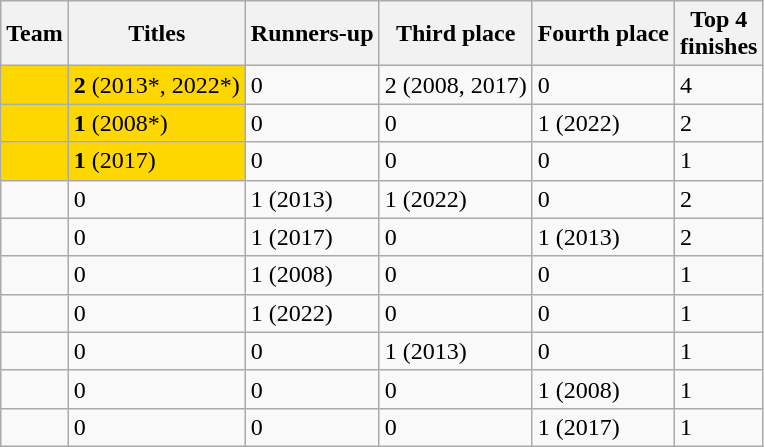<table class="wikitable sortable">
<tr>
<th>Team</th>
<th>Titles</th>
<th>Runners-up</th>
<th>Third place</th>
<th>Fourth place</th>
<th data-sort-type="number">Top 4<br>finishes</th>
</tr>
<tr>
<td style=background:gold></td>
<td style=background:gold><strong>2</strong> (2013*, 2022*)</td>
<td>0</td>
<td>2 (2008, 2017)</td>
<td>0</td>
<td>4</td>
</tr>
<tr>
<td style=background:gold></td>
<td style=background:gold><strong>1</strong> (2008*)</td>
<td>0</td>
<td>0</td>
<td>1 (2022)</td>
<td>2</td>
</tr>
<tr>
<td style=background:gold></td>
<td style=background:gold><strong>1</strong> (2017)</td>
<td>0</td>
<td>0</td>
<td>0</td>
<td>1</td>
</tr>
<tr>
<td></td>
<td>0</td>
<td>1 (2013)</td>
<td>1 (2022)</td>
<td>0</td>
<td>2</td>
</tr>
<tr>
<td></td>
<td>0</td>
<td>1 (2017)</td>
<td>0</td>
<td>1 (2013)</td>
<td>2</td>
</tr>
<tr>
<td></td>
<td>0</td>
<td>1 (2008)</td>
<td>0</td>
<td>0</td>
<td>1</td>
</tr>
<tr>
<td></td>
<td>0</td>
<td>1 (2022)</td>
<td>0</td>
<td>0</td>
<td>1</td>
</tr>
<tr>
<td></td>
<td>0</td>
<td>0</td>
<td>1 (2013)</td>
<td>0</td>
<td>1</td>
</tr>
<tr>
<td></td>
<td>0</td>
<td>0</td>
<td>0</td>
<td>1 (2008)</td>
<td>1</td>
</tr>
<tr>
<td></td>
<td>0</td>
<td>0</td>
<td>0</td>
<td>1 (2017)</td>
<td>1</td>
</tr>
</table>
